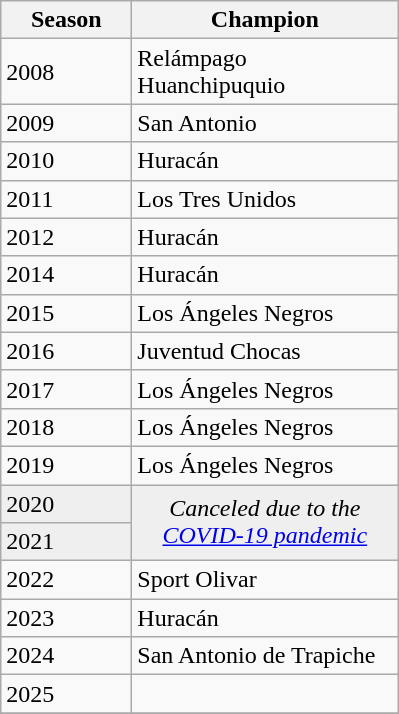<table class="wikitable sortable">
<tr>
<th width=80px>Season</th>
<th width=170px>Champion</th>
</tr>
<tr>
<td>2008</td>
<td>Relámpago Huanchipuquio</td>
</tr>
<tr>
<td>2009</td>
<td>San Antonio</td>
</tr>
<tr>
<td>2010</td>
<td>Huracán</td>
</tr>
<tr>
<td>2011</td>
<td>Los Tres Unidos</td>
</tr>
<tr>
<td>2012</td>
<td>Huracán</td>
</tr>
<tr>
<td>2014</td>
<td>Huracán</td>
</tr>
<tr>
<td>2015</td>
<td>Los Ángeles Negros</td>
</tr>
<tr>
<td>2016</td>
<td>Juventud Chocas</td>
</tr>
<tr>
<td>2017</td>
<td>Los Ángeles Negros</td>
</tr>
<tr>
<td>2018</td>
<td>Los Ángeles Negros</td>
</tr>
<tr>
<td>2019</td>
<td>Los Ángeles Negros</td>
</tr>
<tr bgcolor=#efefef>
<td>2020</td>
<td rowspan=2 colspan="1" align=center><em>Canceled due to the <a href='#'>COVID-19 pandemic</a></em></td>
</tr>
<tr bgcolor=#efefef>
<td>2021</td>
</tr>
<tr>
<td>2022</td>
<td>Sport Olivar</td>
</tr>
<tr>
<td>2023</td>
<td>Huracán</td>
</tr>
<tr>
<td>2024</td>
<td>San Antonio de Trapiche</td>
</tr>
<tr>
<td>2025</td>
<td></td>
</tr>
<tr>
</tr>
</table>
